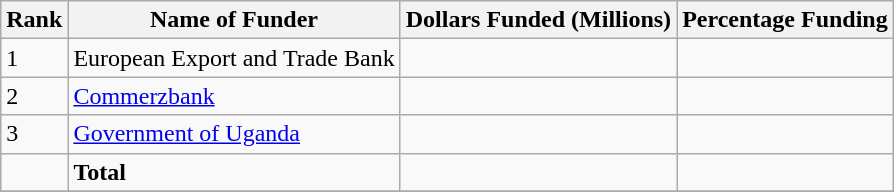<table class="wikitable sortable" style="margin: 0.5em auto">
<tr>
<th>Rank</th>
<th>Name of Funder</th>
<th>Dollars Funded (Millions)</th>
<th>Percentage Funding</th>
</tr>
<tr>
<td>1</td>
<td>European Export and Trade Bank</td>
<td></td>
<td></td>
</tr>
<tr>
<td>2</td>
<td><a href='#'>Commerzbank</a></td>
<td></td>
<td></td>
</tr>
<tr>
<td>3</td>
<td><a href='#'>Government of Uganda</a></td>
<td></td>
<td></td>
</tr>
<tr>
<td></td>
<td><strong>Total</strong></td>
<td></td>
<td></td>
</tr>
<tr>
</tr>
</table>
